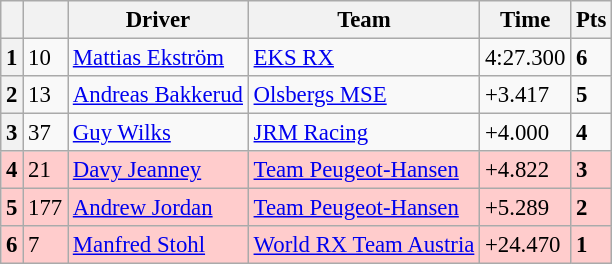<table class=wikitable style="font-size:95%">
<tr>
<th></th>
<th></th>
<th>Driver</th>
<th>Team</th>
<th>Time</th>
<th>Pts</th>
</tr>
<tr>
<th>1</th>
<td>10</td>
<td> <a href='#'>Mattias Ekström</a></td>
<td><a href='#'>EKS RX</a></td>
<td>4:27.300</td>
<td><strong>6</strong></td>
</tr>
<tr>
<th>2</th>
<td>13</td>
<td> <a href='#'>Andreas Bakkerud</a></td>
<td><a href='#'>Olsbergs MSE</a></td>
<td>+3.417</td>
<td><strong>5</strong></td>
</tr>
<tr>
<th>3</th>
<td>37</td>
<td> <a href='#'>Guy Wilks</a></td>
<td><a href='#'>JRM Racing</a></td>
<td>+4.000</td>
<td><strong>4</strong></td>
</tr>
<tr>
<th style="background:#ffcccc;">4</th>
<td style="background:#ffcccc;">21</td>
<td style="background:#ffcccc;"> <a href='#'>Davy Jeanney</a></td>
<td style="background:#ffcccc;"><a href='#'>Team Peugeot-Hansen</a></td>
<td style="background:#ffcccc;">+4.822</td>
<td style="background:#ffcccc;"><strong>3</strong></td>
</tr>
<tr>
<th style="background:#ffcccc;">5</th>
<td style="background:#ffcccc;">177</td>
<td style="background:#ffcccc;"> <a href='#'>Andrew Jordan</a></td>
<td style="background:#ffcccc;"><a href='#'>Team Peugeot-Hansen</a></td>
<td style="background:#ffcccc;">+5.289</td>
<td style="background:#ffcccc;"><strong>2</strong></td>
</tr>
<tr>
<th style="background:#ffcccc;">6</th>
<td style="background:#ffcccc;">7</td>
<td style="background:#ffcccc;"> <a href='#'>Manfred Stohl</a></td>
<td style="background:#ffcccc;"><a href='#'>World RX Team Austria</a></td>
<td style="background:#ffcccc;">+24.470</td>
<td style="background:#ffcccc;"><strong>1</strong></td>
</tr>
</table>
